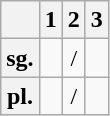<table class="wikitable" style="text-align:center;">
<tr>
<th></th>
<th>1</th>
<th>2</th>
<th>3</th>
</tr>
<tr>
<th>sg.</th>
<td><em></em></td>
<td><em></em> / <em></em></td>
<td><em></em></td>
</tr>
<tr>
<th>pl.</th>
<td><em></em></td>
<td><em></em> / <em></em></td>
<td><em></em></td>
</tr>
</table>
